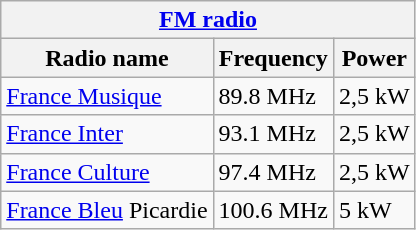<table class="wikitable">
<tr>
<th colspan="3"><a href='#'>FM radio</a></th>
</tr>
<tr>
<th>Radio name</th>
<th>Frequency</th>
<th>Power</th>
</tr>
<tr>
<td><a href='#'>France Musique</a></td>
<td>89.8 MHz</td>
<td>2,5 kW</td>
</tr>
<tr>
<td><a href='#'>France Inter</a></td>
<td>93.1 MHz</td>
<td>2,5 kW</td>
</tr>
<tr>
<td><a href='#'>France Culture</a></td>
<td>97.4 MHz</td>
<td>2,5 kW</td>
</tr>
<tr>
<td><a href='#'>France Bleu</a> Picardie</td>
<td>100.6 MHz</td>
<td>5 kW</td>
</tr>
</table>
